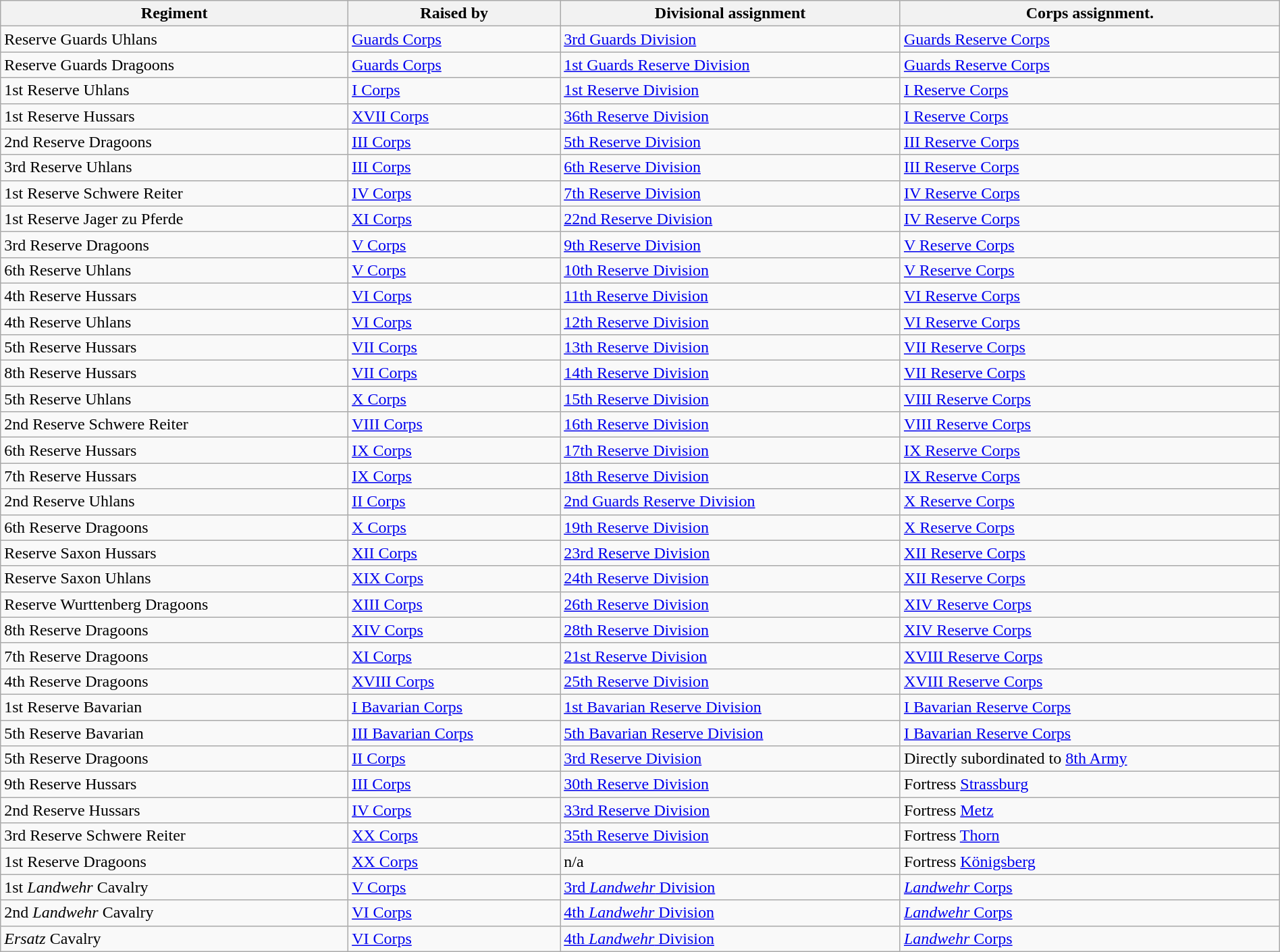<table class="wikitable collapsible collapsed" style="width:100%;">
<tr>
<th>Regiment</th>
<th>Raised by</th>
<th>Divisional assignment</th>
<th>Corps assignment.</th>
</tr>
<tr>
<td>Reserve Guards Uhlans</td>
<td><a href='#'>Guards Corps</a></td>
<td><a href='#'>3rd Guards Division</a></td>
<td><a href='#'>Guards Reserve Corps</a></td>
</tr>
<tr>
<td>Reserve Guards Dragoons</td>
<td><a href='#'>Guards Corps</a></td>
<td><a href='#'>1st Guards Reserve Division</a></td>
<td><a href='#'>Guards Reserve Corps</a></td>
</tr>
<tr>
<td>1st Reserve Uhlans</td>
<td><a href='#'>I Corps</a></td>
<td><a href='#'>1st Reserve Division</a></td>
<td><a href='#'>I Reserve Corps</a></td>
</tr>
<tr>
<td>1st Reserve Hussars</td>
<td><a href='#'>XVII Corps</a></td>
<td><a href='#'>36th Reserve Division</a></td>
<td><a href='#'>I Reserve Corps</a></td>
</tr>
<tr>
<td>2nd Reserve Dragoons</td>
<td><a href='#'>III Corps</a></td>
<td><a href='#'>5th Reserve Division</a></td>
<td><a href='#'>III Reserve Corps</a></td>
</tr>
<tr>
<td>3rd Reserve Uhlans</td>
<td><a href='#'>III Corps</a></td>
<td><a href='#'>6th Reserve Division</a></td>
<td><a href='#'>III Reserve Corps</a></td>
</tr>
<tr>
<td>1st Reserve Schwere Reiter</td>
<td><a href='#'>IV Corps</a></td>
<td><a href='#'>7th Reserve Division</a></td>
<td><a href='#'>IV Reserve Corps</a></td>
</tr>
<tr>
<td>1st Reserve Jager zu Pferde</td>
<td><a href='#'>XI Corps</a></td>
<td><a href='#'>22nd Reserve Division</a></td>
<td><a href='#'>IV Reserve Corps</a></td>
</tr>
<tr>
<td>3rd Reserve Dragoons</td>
<td><a href='#'>V Corps</a></td>
<td><a href='#'>9th Reserve Division</a></td>
<td><a href='#'>V Reserve Corps</a></td>
</tr>
<tr>
<td>6th Reserve Uhlans</td>
<td><a href='#'>V Corps</a></td>
<td><a href='#'>10th Reserve Division</a></td>
<td><a href='#'>V Reserve Corps</a></td>
</tr>
<tr>
<td>4th Reserve Hussars</td>
<td><a href='#'>VI Corps</a></td>
<td><a href='#'>11th Reserve Division</a></td>
<td><a href='#'>VI Reserve Corps</a></td>
</tr>
<tr>
<td>4th Reserve Uhlans</td>
<td><a href='#'>VI Corps</a></td>
<td><a href='#'>12th Reserve Division</a></td>
<td><a href='#'>VI Reserve Corps</a></td>
</tr>
<tr>
<td>5th Reserve Hussars</td>
<td><a href='#'>VII Corps</a></td>
<td><a href='#'>13th Reserve Division</a></td>
<td><a href='#'>VII Reserve Corps</a></td>
</tr>
<tr>
<td>8th Reserve Hussars</td>
<td><a href='#'>VII Corps</a></td>
<td><a href='#'>14th Reserve Division</a></td>
<td><a href='#'>VII Reserve Corps</a></td>
</tr>
<tr>
<td>5th Reserve Uhlans</td>
<td><a href='#'>X Corps</a></td>
<td><a href='#'>15th Reserve Division</a></td>
<td><a href='#'>VIII Reserve Corps</a></td>
</tr>
<tr>
<td>2nd Reserve Schwere Reiter</td>
<td><a href='#'>VIII Corps</a></td>
<td><a href='#'>16th Reserve Division</a></td>
<td><a href='#'>VIII Reserve Corps</a></td>
</tr>
<tr>
<td>6th Reserve Hussars</td>
<td><a href='#'>IX Corps</a></td>
<td><a href='#'>17th Reserve Division</a></td>
<td><a href='#'>IX Reserve Corps</a></td>
</tr>
<tr>
<td>7th Reserve Hussars</td>
<td><a href='#'>IX Corps</a></td>
<td><a href='#'>18th Reserve Division</a></td>
<td><a href='#'>IX Reserve Corps</a></td>
</tr>
<tr>
<td>2nd Reserve Uhlans</td>
<td><a href='#'>II Corps</a></td>
<td><a href='#'>2nd Guards Reserve Division</a></td>
<td><a href='#'>X Reserve Corps</a></td>
</tr>
<tr>
<td>6th Reserve Dragoons</td>
<td><a href='#'>X Corps</a></td>
<td><a href='#'>19th Reserve Division</a></td>
<td><a href='#'>X Reserve Corps</a></td>
</tr>
<tr>
<td>Reserve Saxon Hussars</td>
<td><a href='#'>XII Corps</a></td>
<td><a href='#'>23rd Reserve Division</a></td>
<td><a href='#'>XII Reserve Corps</a></td>
</tr>
<tr>
<td>Reserve Saxon Uhlans</td>
<td><a href='#'>XIX Corps</a></td>
<td><a href='#'>24th Reserve Division</a></td>
<td><a href='#'>XII Reserve Corps</a></td>
</tr>
<tr>
<td>Reserve Wurttenberg Dragoons</td>
<td><a href='#'>XIII Corps</a></td>
<td><a href='#'>26th Reserve Division</a></td>
<td><a href='#'>XIV Reserve Corps</a></td>
</tr>
<tr>
<td>8th Reserve Dragoons</td>
<td><a href='#'>XIV Corps</a></td>
<td><a href='#'>28th Reserve Division</a></td>
<td><a href='#'>XIV Reserve Corps</a></td>
</tr>
<tr>
<td>7th Reserve Dragoons</td>
<td><a href='#'>XI Corps</a></td>
<td><a href='#'>21st Reserve Division</a></td>
<td><a href='#'>XVIII Reserve Corps</a></td>
</tr>
<tr>
<td>4th Reserve Dragoons</td>
<td><a href='#'>XVIII Corps</a></td>
<td><a href='#'>25th Reserve Division</a></td>
<td><a href='#'>XVIII Reserve Corps</a></td>
</tr>
<tr>
<td>1st Reserve Bavarian</td>
<td><a href='#'>I Bavarian Corps</a></td>
<td><a href='#'>1st Bavarian Reserve Division</a></td>
<td><a href='#'>I Bavarian Reserve Corps</a></td>
</tr>
<tr>
<td>5th Reserve Bavarian</td>
<td><a href='#'>III Bavarian Corps</a></td>
<td><a href='#'>5th Bavarian Reserve Division</a></td>
<td><a href='#'>I Bavarian Reserve Corps</a></td>
</tr>
<tr>
<td>5th Reserve Dragoons</td>
<td><a href='#'>II Corps</a></td>
<td><a href='#'>3rd Reserve Division</a></td>
<td>Directly subordinated to <a href='#'>8th Army</a></td>
</tr>
<tr>
<td>9th Reserve Hussars</td>
<td><a href='#'>III Corps</a></td>
<td><a href='#'>30th Reserve Division</a></td>
<td>Fortress <a href='#'>Strassburg</a></td>
</tr>
<tr>
<td>2nd Reserve Hussars</td>
<td><a href='#'>IV Corps</a></td>
<td><a href='#'>33rd Reserve Division</a></td>
<td>Fortress <a href='#'>Metz</a></td>
</tr>
<tr>
<td>3rd Reserve Schwere Reiter</td>
<td><a href='#'>XX Corps</a></td>
<td><a href='#'>35th Reserve Division</a></td>
<td>Fortress <a href='#'>Thorn</a></td>
</tr>
<tr>
<td>1st Reserve Dragoons</td>
<td><a href='#'>XX Corps</a></td>
<td>n/a</td>
<td>Fortress <a href='#'>Königsberg</a></td>
</tr>
<tr>
<td>1st <em>Landwehr</em> Cavalry</td>
<td><a href='#'>V Corps</a></td>
<td><a href='#'>3rd <em>Landwehr</em> Division</a></td>
<td><a href='#'><em>Landwehr</em> Corps</a></td>
</tr>
<tr>
<td>2nd <em>Landwehr</em> Cavalry</td>
<td><a href='#'>VI Corps</a></td>
<td><a href='#'>4th <em>Landwehr</em> Division</a></td>
<td><a href='#'><em>Landwehr</em> Corps</a></td>
</tr>
<tr>
<td><em>Ersatz</em> Cavalry</td>
<td><a href='#'>VI Corps</a></td>
<td><a href='#'>4th <em>Landwehr</em> Division</a></td>
<td><a href='#'><em>Landwehr</em> Corps</a></td>
</tr>
</table>
